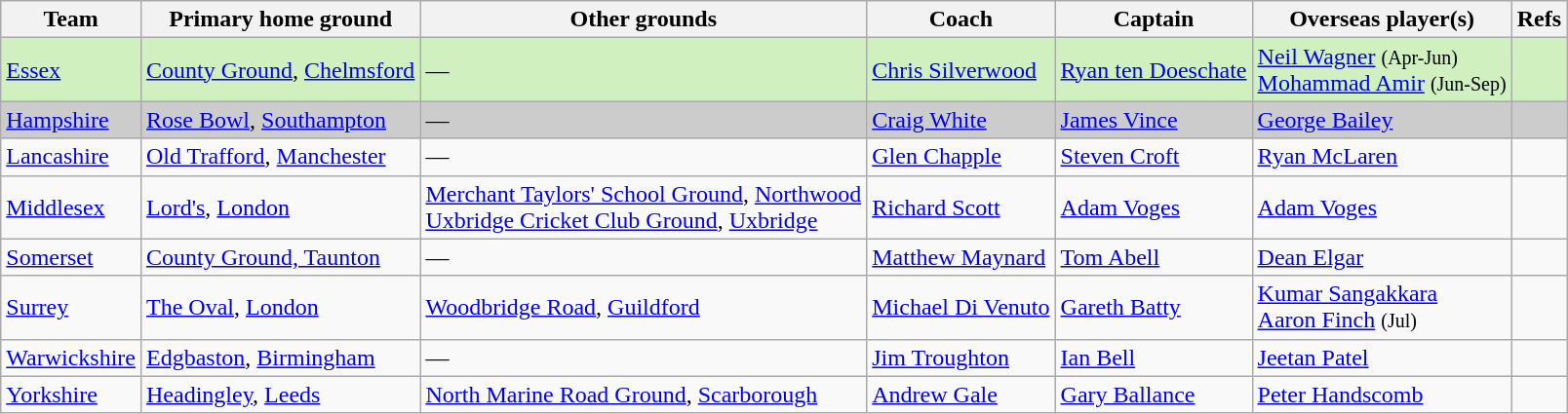<table class="wikitable sortable">
<tr>
<th>Team</th>
<th>Primary home ground</th>
<th>Other grounds</th>
<th>Coach</th>
<th>Captain</th>
<th>Overseas player(s)</th>
<th>Refs</th>
</tr>
<tr style="background-color:#D0F0C0">
<td><a href='#'>Essex</a></td>
<td><a href='#'>County Ground</a>, <a href='#'>Chelmsford</a></td>
<td>—</td>
<td> <a href='#'>Chris Silverwood</a></td>
<td> <a href='#'>Ryan ten Doeschate</a></td>
<td> <a href='#'>Neil Wagner</a> <small>(Apr-Jun)</small><br>  <a href='#'>Mohammad Amir</a> <small>(Jun-Sep)</small></td>
<td></td>
</tr>
<tr style="background-color:#CCCCCC">
<td><a href='#'>Hampshire</a></td>
<td><a href='#'>Rose Bowl</a>, <a href='#'>Southampton</a></td>
<td>—</td>
<td> <a href='#'>Craig White</a></td>
<td> <a href='#'>James Vince</a></td>
<td> <a href='#'>George Bailey</a></td>
<td></td>
</tr>
<tr>
<td><a href='#'>Lancashire</a></td>
<td><a href='#'>Old Trafford</a>, <a href='#'>Manchester</a></td>
<td>—</td>
<td> <a href='#'>Glen Chapple</a></td>
<td> <a href='#'>Steven Croft</a></td>
<td> <a href='#'>Ryan McLaren</a></td>
<td></td>
</tr>
<tr>
<td><a href='#'>Middlesex</a></td>
<td><a href='#'>Lord's</a>, <a href='#'>London</a></td>
<td><a href='#'>Merchant Taylors' School Ground</a>, <a href='#'>Northwood</a><br><a href='#'>Uxbridge Cricket Club Ground</a>, <a href='#'>Uxbridge</a></td>
<td> <a href='#'>Richard Scott</a></td>
<td> <a href='#'>Adam Voges</a></td>
<td> <a href='#'>Adam Voges</a></td>
<td></td>
</tr>
<tr>
<td><a href='#'>Somerset</a></td>
<td><a href='#'>County Ground, Taunton</a></td>
<td>—</td>
<td> <a href='#'>Matthew Maynard</a></td>
<td> <a href='#'>Tom Abell</a></td>
<td> <a href='#'>Dean Elgar</a></td>
<td></td>
</tr>
<tr>
<td><a href='#'>Surrey</a></td>
<td><a href='#'>The Oval</a>, <a href='#'>London</a></td>
<td><a href='#'>Woodbridge Road</a>, <a href='#'>Guildford</a></td>
<td> <a href='#'>Michael Di Venuto</a></td>
<td> <a href='#'>Gareth Batty</a></td>
<td> <a href='#'>Kumar Sangakkara</a><br> <a href='#'>Aaron Finch</a> <small>(Jul)</small></td>
<td></td>
</tr>
<tr>
<td><a href='#'>Warwickshire</a></td>
<td><a href='#'>Edgbaston</a>, <a href='#'>Birmingham</a></td>
<td>—</td>
<td> <a href='#'>Jim Troughton</a></td>
<td> <a href='#'>Ian Bell</a></td>
<td> <a href='#'>Jeetan Patel</a></td>
<td></td>
</tr>
<tr>
<td><a href='#'>Yorkshire</a></td>
<td><a href='#'>Headingley</a>, <a href='#'>Leeds</a></td>
<td><a href='#'>North Marine Road Ground</a>, <a href='#'>Scarborough</a></td>
<td> <a href='#'>Andrew Gale</a></td>
<td> <a href='#'>Gary Ballance</a></td>
<td> <a href='#'>Peter Handscomb</a></td>
<td></td>
</tr>
</table>
